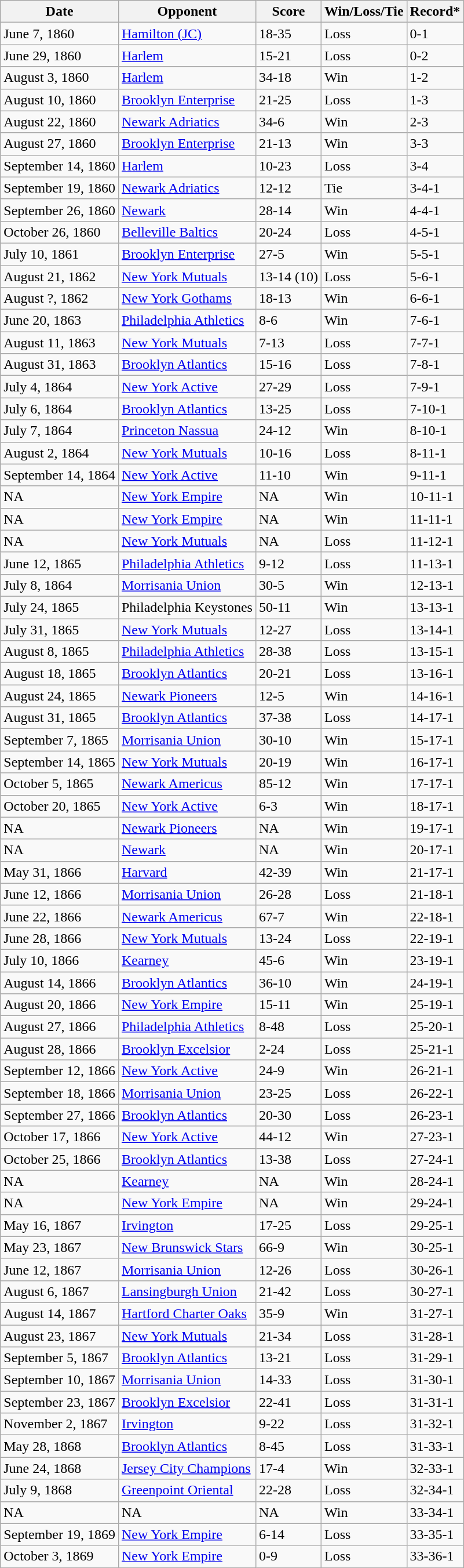<table class="wikitable">
<tr>
<th>Date</th>
<th>Opponent</th>
<th>Score</th>
<th>Win/Loss/Tie</th>
<th>Record*</th>
</tr>
<tr>
<td>June 7, 1860</td>
<td><a href='#'>Hamilton (JC)</a></td>
<td>18-35</td>
<td>Loss</td>
<td>0-1</td>
</tr>
<tr>
<td>June 29, 1860</td>
<td><a href='#'>Harlem</a></td>
<td>15-21</td>
<td>Loss</td>
<td>0-2</td>
</tr>
<tr>
<td>August 3, 1860</td>
<td><a href='#'>Harlem</a></td>
<td>34-18</td>
<td>Win</td>
<td>1-2</td>
</tr>
<tr>
<td>August 10, 1860</td>
<td><a href='#'>Brooklyn Enterprise</a></td>
<td>21-25</td>
<td>Loss</td>
<td>1-3</td>
</tr>
<tr>
<td>August 22, 1860</td>
<td><a href='#'>Newark Adriatics</a></td>
<td>34-6</td>
<td>Win</td>
<td>2-3</td>
</tr>
<tr>
<td>August 27, 1860</td>
<td><a href='#'>Brooklyn Enterprise</a></td>
<td>21-13</td>
<td>Win</td>
<td>3-3</td>
</tr>
<tr>
<td>September 14, 1860</td>
<td><a href='#'>Harlem</a></td>
<td>10-23</td>
<td>Loss</td>
<td>3-4</td>
</tr>
<tr>
<td>September 19, 1860</td>
<td><a href='#'>Newark Adriatics</a></td>
<td>12-12</td>
<td>Tie</td>
<td>3-4-1</td>
</tr>
<tr>
<td>September 26, 1860</td>
<td><a href='#'>Newark</a></td>
<td>28-14</td>
<td>Win</td>
<td>4-4-1</td>
</tr>
<tr>
<td>October 26, 1860</td>
<td><a href='#'>Belleville Baltics</a></td>
<td>20-24</td>
<td>Loss</td>
<td>4-5-1</td>
</tr>
<tr>
<td>July 10, 1861</td>
<td><a href='#'>Brooklyn Enterprise</a></td>
<td>27-5</td>
<td>Win</td>
<td>5-5-1</td>
</tr>
<tr>
<td>August 21, 1862</td>
<td><a href='#'>New York Mutuals</a></td>
<td>13-14 (10)</td>
<td>Loss</td>
<td>5-6-1</td>
</tr>
<tr>
<td>August ?, 1862</td>
<td><a href='#'>New York Gothams</a></td>
<td>18-13</td>
<td>Win</td>
<td>6-6-1</td>
</tr>
<tr>
<td>June 20, 1863</td>
<td><a href='#'>Philadelphia Athletics</a></td>
<td>8-6</td>
<td>Win</td>
<td>7-6-1</td>
</tr>
<tr>
<td>August 11, 1863</td>
<td><a href='#'>New York Mutuals</a></td>
<td>7-13</td>
<td>Loss</td>
<td>7-7-1</td>
</tr>
<tr>
<td>August 31, 1863</td>
<td><a href='#'>Brooklyn Atlantics</a></td>
<td>15-16</td>
<td>Loss</td>
<td>7-8-1</td>
</tr>
<tr>
<td>July 4, 1864</td>
<td><a href='#'>New York Active</a></td>
<td>27-29</td>
<td>Loss</td>
<td>7-9-1</td>
</tr>
<tr>
<td>July 6, 1864</td>
<td><a href='#'>Brooklyn Atlantics</a></td>
<td>13-25</td>
<td>Loss</td>
<td>7-10-1</td>
</tr>
<tr>
<td>July 7, 1864</td>
<td><a href='#'>Princeton Nassua</a></td>
<td>24-12</td>
<td>Win</td>
<td>8-10-1</td>
</tr>
<tr>
<td>August 2, 1864</td>
<td><a href='#'>New York Mutuals</a></td>
<td>10-16</td>
<td>Loss</td>
<td>8-11-1</td>
</tr>
<tr>
<td>September 14, 1864</td>
<td><a href='#'>New York Active</a></td>
<td>11-10</td>
<td>Win</td>
<td>9-11-1</td>
</tr>
<tr>
<td>NA</td>
<td><a href='#'>New York Empire</a></td>
<td>NA</td>
<td>Win</td>
<td>10-11-1</td>
</tr>
<tr>
<td>NA</td>
<td><a href='#'>New York Empire</a></td>
<td>NA</td>
<td>Win</td>
<td>11-11-1</td>
</tr>
<tr>
<td>NA</td>
<td><a href='#'>New York Mutuals</a></td>
<td>NA</td>
<td>Loss</td>
<td>11-12-1</td>
</tr>
<tr>
<td>June 12, 1865</td>
<td><a href='#'>Philadelphia Athletics</a></td>
<td>9-12</td>
<td>Loss</td>
<td>11-13-1</td>
</tr>
<tr>
<td>July 8, 1864</td>
<td><a href='#'>Morrisania Union</a></td>
<td>30-5</td>
<td>Win</td>
<td>12-13-1</td>
</tr>
<tr>
<td>July 24, 1865</td>
<td>Philadelphia Keystones</td>
<td>50-11</td>
<td>Win</td>
<td>13-13-1</td>
</tr>
<tr>
<td>July 31, 1865</td>
<td><a href='#'>New York Mutuals</a></td>
<td>12-27</td>
<td>Loss</td>
<td>13-14-1</td>
</tr>
<tr>
<td>August 8, 1865</td>
<td><a href='#'>Philadelphia Athletics</a></td>
<td>28-38</td>
<td>Loss</td>
<td>13-15-1</td>
</tr>
<tr>
<td>August 18, 1865</td>
<td><a href='#'>Brooklyn Atlantics</a></td>
<td>20-21</td>
<td>Loss</td>
<td>13-16-1</td>
</tr>
<tr>
<td>August 24, 1865</td>
<td><a href='#'>Newark Pioneers</a></td>
<td>12-5</td>
<td>Win</td>
<td>14-16-1</td>
</tr>
<tr>
<td>August 31, 1865</td>
<td><a href='#'>Brooklyn Atlantics</a></td>
<td>37-38</td>
<td>Loss</td>
<td>14-17-1</td>
</tr>
<tr>
<td>September 7, 1865</td>
<td><a href='#'>Morrisania Union</a></td>
<td>30-10</td>
<td>Win</td>
<td>15-17-1</td>
</tr>
<tr>
<td>September 14, 1865</td>
<td><a href='#'>New York Mutuals</a></td>
<td>20-19</td>
<td>Win</td>
<td>16-17-1</td>
</tr>
<tr>
<td>October 5, 1865</td>
<td><a href='#'>Newark Americus</a></td>
<td>85-12</td>
<td>Win</td>
<td>17-17-1</td>
</tr>
<tr>
<td>October 20, 1865</td>
<td><a href='#'>New York Active</a></td>
<td>6-3</td>
<td>Win</td>
<td>18-17-1</td>
</tr>
<tr>
<td>NA</td>
<td><a href='#'>Newark Pioneers</a></td>
<td>NA</td>
<td>Win</td>
<td>19-17-1</td>
</tr>
<tr>
<td>NA</td>
<td><a href='#'>Newark</a></td>
<td>NA</td>
<td>Win</td>
<td>20-17-1</td>
</tr>
<tr>
<td>May 31, 1866</td>
<td><a href='#'>Harvard</a></td>
<td>42-39</td>
<td>Win</td>
<td>21-17-1</td>
</tr>
<tr>
<td>June 12, 1866</td>
<td><a href='#'>Morrisania Union</a></td>
<td>26-28</td>
<td>Loss</td>
<td>21-18-1</td>
</tr>
<tr>
<td>June 22, 1866</td>
<td><a href='#'>Newark Americus</a></td>
<td>67-7</td>
<td>Win</td>
<td>22-18-1</td>
</tr>
<tr>
<td>June 28, 1866</td>
<td><a href='#'>New York Mutuals</a></td>
<td>13-24</td>
<td>Loss</td>
<td>22-19-1</td>
</tr>
<tr>
<td>July 10, 1866</td>
<td><a href='#'>Kearney</a></td>
<td>45-6</td>
<td>Win</td>
<td>23-19-1</td>
</tr>
<tr>
<td>August 14, 1866</td>
<td><a href='#'>Brooklyn Atlantics</a></td>
<td>36-10</td>
<td>Win</td>
<td>24-19-1</td>
</tr>
<tr>
<td>August 20, 1866</td>
<td><a href='#'>New York Empire</a></td>
<td>15-11</td>
<td>Win</td>
<td>25-19-1</td>
</tr>
<tr>
<td>August 27, 1866</td>
<td><a href='#'>Philadelphia Athletics</a></td>
<td>8-48</td>
<td>Loss</td>
<td>25-20-1</td>
</tr>
<tr>
<td>August 28, 1866</td>
<td><a href='#'>Brooklyn Excelsior</a></td>
<td>2-24</td>
<td>Loss</td>
<td>25-21-1</td>
</tr>
<tr>
<td>September 12, 1866</td>
<td><a href='#'>New York Active</a></td>
<td>24-9</td>
<td>Win</td>
<td>26-21-1</td>
</tr>
<tr>
<td>September 18, 1866</td>
<td><a href='#'>Morrisania Union</a></td>
<td>23-25</td>
<td>Loss</td>
<td>26-22-1</td>
</tr>
<tr>
<td>September 27, 1866</td>
<td><a href='#'>Brooklyn Atlantics</a></td>
<td>20-30</td>
<td>Loss</td>
<td>26-23-1</td>
</tr>
<tr>
<td>October 17, 1866</td>
<td><a href='#'>New York Active</a></td>
<td>44-12</td>
<td>Win</td>
<td>27-23-1</td>
</tr>
<tr>
<td>October 25, 1866</td>
<td><a href='#'>Brooklyn Atlantics</a></td>
<td>13-38</td>
<td>Loss</td>
<td>27-24-1</td>
</tr>
<tr>
<td>NA</td>
<td><a href='#'>Kearney</a></td>
<td>NA</td>
<td>Win</td>
<td>28-24-1</td>
</tr>
<tr>
<td>NA</td>
<td><a href='#'>New York Empire</a></td>
<td>NA</td>
<td>Win</td>
<td>29-24-1</td>
</tr>
<tr>
<td>May 16, 1867</td>
<td><a href='#'>Irvington</a></td>
<td>17-25</td>
<td>Loss</td>
<td>29-25-1</td>
</tr>
<tr>
<td>May 23, 1867</td>
<td><a href='#'>New Brunswick Stars</a></td>
<td>66-9</td>
<td>Win</td>
<td>30-25-1</td>
</tr>
<tr>
<td>June 12, 1867</td>
<td><a href='#'>Morrisania Union</a></td>
<td>12-26</td>
<td>Loss</td>
<td>30-26-1</td>
</tr>
<tr>
<td>August 6, 1867</td>
<td><a href='#'>Lansingburgh Union</a></td>
<td>21-42</td>
<td>Loss</td>
<td>30-27-1</td>
</tr>
<tr>
<td>August 14, 1867</td>
<td><a href='#'>Hartford Charter Oaks</a></td>
<td>35-9</td>
<td>Win</td>
<td>31-27-1</td>
</tr>
<tr>
<td>August 23, 1867</td>
<td><a href='#'>New York Mutuals</a></td>
<td>21-34</td>
<td>Loss</td>
<td>31-28-1</td>
</tr>
<tr>
<td>September 5, 1867</td>
<td><a href='#'>Brooklyn Atlantics</a></td>
<td>13-21</td>
<td>Loss</td>
<td>31-29-1</td>
</tr>
<tr>
<td>September 10, 1867</td>
<td><a href='#'>Morrisania Union</a></td>
<td>14-33</td>
<td>Loss</td>
<td>31-30-1</td>
</tr>
<tr>
<td>September 23, 1867</td>
<td><a href='#'>Brooklyn Excelsior</a></td>
<td>22-41</td>
<td>Loss</td>
<td>31-31-1</td>
</tr>
<tr>
<td>November 2, 1867</td>
<td><a href='#'>Irvington</a></td>
<td>9-22</td>
<td>Loss</td>
<td>31-32-1</td>
</tr>
<tr>
<td>May 28, 1868</td>
<td><a href='#'>Brooklyn Atlantics</a></td>
<td>8-45</td>
<td>Loss</td>
<td>31-33-1</td>
</tr>
<tr>
<td>June 24, 1868</td>
<td><a href='#'>Jersey City Champions</a></td>
<td>17-4</td>
<td>Win</td>
<td>32-33-1</td>
</tr>
<tr>
<td>July 9, 1868</td>
<td><a href='#'>Greenpoint Oriental</a></td>
<td>22-28</td>
<td>Loss</td>
<td>32-34-1</td>
</tr>
<tr>
<td>NA</td>
<td>NA</td>
<td>NA</td>
<td>Win</td>
<td>33-34-1</td>
</tr>
<tr>
<td>September 19, 1869</td>
<td><a href='#'>New York Empire</a></td>
<td>6-14</td>
<td>Loss</td>
<td>33-35-1</td>
</tr>
<tr>
<td>October 3, 1869</td>
<td><a href='#'>New York Empire</a></td>
<td>0-9</td>
<td>Loss</td>
<td>33-36-1</td>
</tr>
</table>
